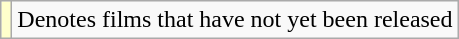<table class="wikitable">
<tr>
<td style="background:#ffc;"></td>
<td>Denotes films that have not yet been released</td>
</tr>
</table>
